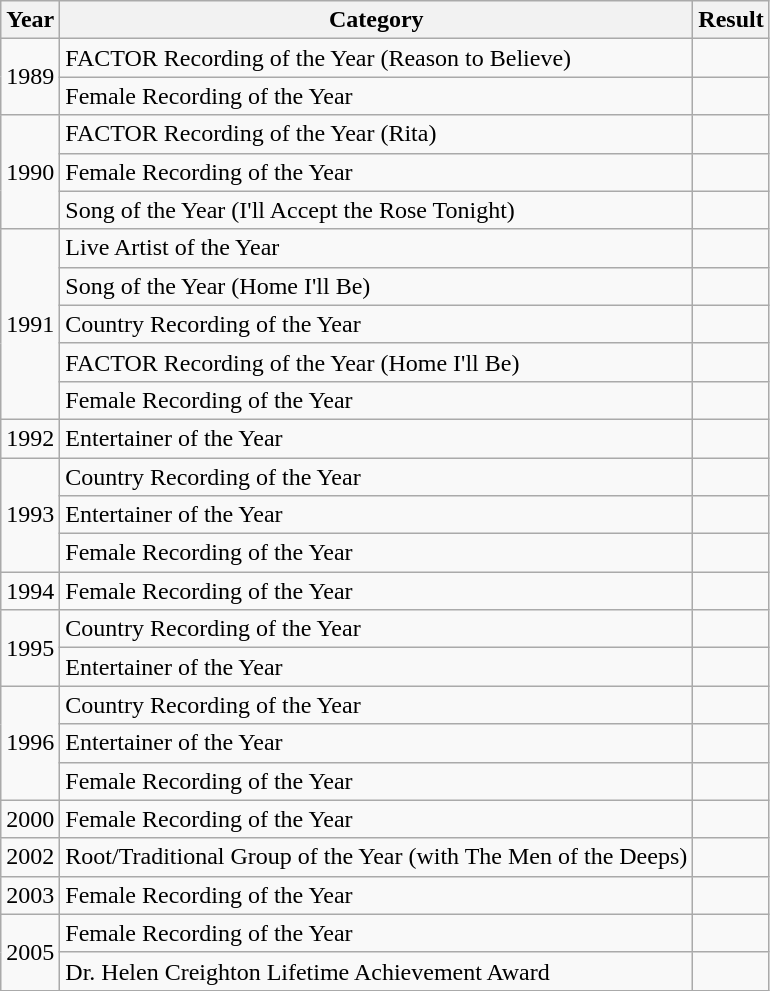<table class="wikitable sortable">
<tr>
<th>Year</th>
<th>Category</th>
<th>Result</th>
</tr>
<tr>
<td rowspan="2">1989</td>
<td>FACTOR Recording of the Year (Reason to Believe)</td>
<td></td>
</tr>
<tr>
<td>Female Recording of the Year</td>
<td></td>
</tr>
<tr>
<td rowspan="3">1990</td>
<td>FACTOR Recording of the Year (Rita)</td>
<td></td>
</tr>
<tr>
<td>Female Recording of the Year</td>
<td></td>
</tr>
<tr>
<td>Song of the Year (I'll Accept the Rose Tonight)</td>
<td></td>
</tr>
<tr>
<td rowspan="5">1991</td>
<td>Live Artist of the Year</td>
<td></td>
</tr>
<tr>
<td>Song of the Year (Home I'll Be)</td>
<td></td>
</tr>
<tr>
<td>Country Recording of the Year</td>
<td></td>
</tr>
<tr>
<td>FACTOR Recording of the Year (Home I'll Be)</td>
<td></td>
</tr>
<tr>
<td>Female Recording of the Year</td>
<td></td>
</tr>
<tr>
<td>1992</td>
<td>Entertainer of the Year</td>
<td></td>
</tr>
<tr>
<td rowspan="3">1993</td>
<td>Country Recording of the Year</td>
<td></td>
</tr>
<tr>
<td>Entertainer of the Year</td>
<td></td>
</tr>
<tr>
<td>Female Recording of the Year</td>
<td></td>
</tr>
<tr>
<td>1994</td>
<td>Female Recording of the Year</td>
<td></td>
</tr>
<tr>
<td rowspan="2">1995</td>
<td>Country Recording of the Year</td>
<td></td>
</tr>
<tr>
<td>Entertainer of the Year</td>
<td></td>
</tr>
<tr>
<td rowspan="3">1996</td>
<td>Country Recording of the Year</td>
<td></td>
</tr>
<tr>
<td>Entertainer of the Year</td>
<td></td>
</tr>
<tr>
<td>Female Recording of the Year</td>
<td></td>
</tr>
<tr>
<td>2000</td>
<td>Female Recording of the Year</td>
<td></td>
</tr>
<tr>
<td>2002</td>
<td>Root/Traditional Group of the Year (with The Men of the Deeps)</td>
<td></td>
</tr>
<tr>
<td>2003</td>
<td>Female Recording of the Year</td>
<td></td>
</tr>
<tr>
<td rowspan="2">2005</td>
<td>Female Recording of the Year</td>
<td></td>
</tr>
<tr>
<td>Dr. Helen Creighton Lifetime Achievement Award</td>
<td></td>
</tr>
</table>
